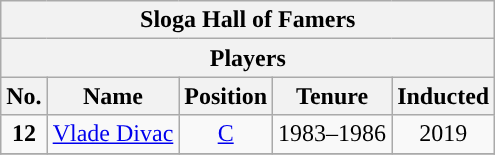<table class="wikitable" style="text-align:center">
<tr>
<th colspan="5">Sloga Hall of Famers</th>
</tr>
<tr>
<th colspan="5">Players</th>
</tr>
<tr>
<th>No.</th>
<th>Name</th>
<th>Position</th>
<th>Tenure</th>
<th>Inducted</th>
</tr>
<tr>
<td><strong>12</strong></td>
<td><a href='#'>Vlade Divac</a></td>
<td><a href='#'>C</a></td>
<td>1983–1986</td>
<td>2019</td>
</tr>
<tr>
</tr>
</table>
